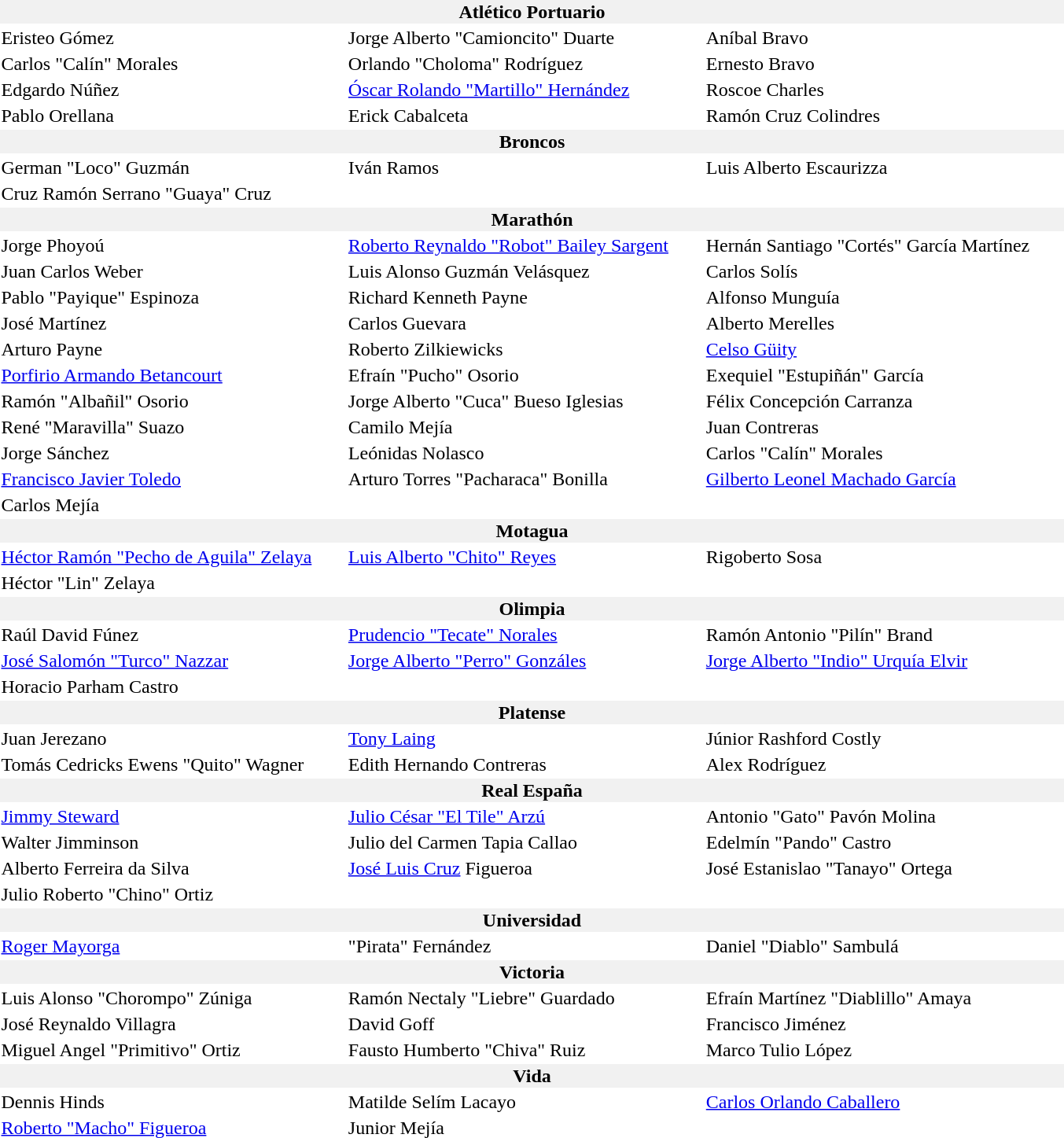<table border="0">
<tr bgcolor="f1f1f1">
<th width="900" colspan="3">Atlético Portuario</th>
</tr>
<tr>
<td> Eristeo Gómez</td>
<td> Jorge Alberto "Camioncito" Duarte</td>
<td> Aníbal Bravo</td>
</tr>
<tr>
<td> Carlos "Calín" Morales</td>
<td> Orlando "Choloma" Rodríguez</td>
<td> Ernesto Bravo</td>
</tr>
<tr>
<td> Edgardo Núñez</td>
<td> <a href='#'>Óscar Rolando "Martillo" Hernández</a></td>
<td> Roscoe Charles</td>
</tr>
<tr>
<td> Pablo Orellana</td>
<td> Erick Cabalceta</td>
<td> Ramón Cruz Colindres</td>
</tr>
<tr bgcolor="f1f1f1">
<th width="900" colspan="3">Broncos</th>
</tr>
<tr>
<td> German "Loco" Guzmán</td>
<td> Iván Ramos</td>
<td> Luis Alberto Escaurizza</td>
</tr>
<tr>
<td> Cruz Ramón Serrano "Guaya" Cruz</td>
<td></td>
<td></td>
</tr>
<tr bgcolor="f1f1f1">
<th colspan="3">Marathón</th>
</tr>
<tr>
<td> Jorge Phoyoú</td>
<td> <a href='#'>Roberto Reynaldo "Robot" Bailey Sargent</a></td>
<td> Hernán Santiago "Cortés" García Martínez</td>
</tr>
<tr>
<td> Juan Carlos Weber</td>
<td> Luis Alonso Guzmán Velásquez</td>
<td> Carlos Solís</td>
</tr>
<tr>
<td> Pablo "Payique" Espinoza</td>
<td> Richard Kenneth Payne</td>
<td> Alfonso Munguía</td>
</tr>
<tr>
<td> José Martínez</td>
<td> Carlos Guevara</td>
<td> Alberto Merelles</td>
</tr>
<tr>
<td> Arturo Payne</td>
<td> Roberto Zilkiewicks</td>
<td> <a href='#'>Celso Güity</a></td>
</tr>
<tr>
<td> <a href='#'>Porfirio Armando Betancourt</a></td>
<td> Efraín "Pucho" Osorio</td>
<td> Exequiel "Estupiñán" García</td>
</tr>
<tr>
<td> Ramón "Albañil" Osorio</td>
<td> Jorge Alberto "Cuca" Bueso Iglesias</td>
<td> Félix Concepción Carranza</td>
</tr>
<tr>
<td> René "Maravilla" Suazo</td>
<td> Camilo Mejía</td>
<td> Juan Contreras</td>
</tr>
<tr>
<td> Jorge Sánchez</td>
<td> Leónidas Nolasco</td>
<td> Carlos "Calín" Morales</td>
</tr>
<tr>
<td> <a href='#'>Francisco Javier Toledo</a></td>
<td> Arturo Torres "Pacharaca" Bonilla</td>
<td> <a href='#'>Gilberto Leonel Machado García</a></td>
</tr>
<tr>
<td> Carlos Mejía</td>
<td></td>
<td></td>
</tr>
<tr bgcolor="f1f1f1">
<th colspan="3">Motagua</th>
</tr>
<tr>
<td> <a href='#'>Héctor Ramón "Pecho de Aguila" Zelaya</a></td>
<td> <a href='#'>Luis Alberto "Chito" Reyes</a></td>
<td> Rigoberto Sosa</td>
</tr>
<tr>
<td> Héctor "Lin" Zelaya</td>
<td></td>
<td></td>
</tr>
<tr bgcolor="f1f1f1">
<th colspan="3">Olimpia</th>
</tr>
<tr>
<td> Raúl David Fúnez</td>
<td> <a href='#'>Prudencio "Tecate" Norales</a></td>
<td> Ramón Antonio "Pilín" Brand</td>
</tr>
<tr>
<td> <a href='#'>José Salomón "Turco" Nazzar</a></td>
<td> <a href='#'>Jorge Alberto "Perro" Gonzáles</a></td>
<td> <a href='#'>Jorge Alberto "Indio" Urquía Elvir</a></td>
</tr>
<tr>
<td> Horacio Parham Castro</td>
<td></td>
<td></td>
</tr>
<tr bgcolor="f1f1f1">
<th colspan="3">Platense</th>
</tr>
<tr>
<td> Juan Jerezano</td>
<td> <a href='#'>Tony Laing</a></td>
<td> Júnior Rashford Costly</td>
</tr>
<tr>
<td> Tomás Cedricks Ewens "Quito" Wagner</td>
<td> Edith Hernando Contreras</td>
<td> Alex Rodríguez</td>
<td></td>
<td></td>
</tr>
<tr bgcolor="f1f1f1">
<th colspan="3">Real España</th>
</tr>
<tr>
<td> <a href='#'>Jimmy Steward</a></td>
<td> <a href='#'>Julio César "El Tile" Arzú</a></td>
<td> Antonio "Gato" Pavón Molina</td>
</tr>
<tr>
<td> Walter Jimminson</td>
<td> Julio del Carmen Tapia Callao</td>
<td> Edelmín "Pando" Castro</td>
</tr>
<tr>
<td> Alberto Ferreira da Silva</td>
<td> <a href='#'>José Luis Cruz</a> Figueroa</td>
<td> José Estanislao "Tanayo" Ortega</td>
</tr>
<tr>
<td> Julio Roberto "Chino" Ortiz</td>
<td></td>
<td></td>
</tr>
<tr bgcolor="f1f1f1">
<th colspan="3">Universidad</th>
</tr>
<tr>
<td> <a href='#'>Roger Mayorga</a></td>
<td> "Pirata" Fernández</td>
<td> Daniel "Diablo" Sambulá</td>
</tr>
<tr bgcolor="f1f1f1">
<th colspan="3">Victoria</th>
</tr>
<tr>
<td> Luis Alonso "Chorompo" Zúniga</td>
<td> Ramón Nectaly "Liebre" Guardado</td>
<td> Efraín Martínez "Diablillo" Amaya</td>
</tr>
<tr>
<td> José Reynaldo Villagra</td>
<td> David Goff</td>
<td> Francisco Jiménez</td>
</tr>
<tr>
<td> Miguel Angel "Primitivo" Ortiz</td>
<td> Fausto Humberto "Chiva" Ruiz</td>
<td> Marco Tulio López</td>
</tr>
<tr bgcolor="f1f1f1">
<th colspan="3">Vida</th>
</tr>
<tr>
<td> Dennis Hinds</td>
<td> Matilde Selím Lacayo</td>
<td> <a href='#'>Carlos Orlando Caballero</a></td>
</tr>
<tr>
<td> <a href='#'>Roberto "Macho" Figueroa</a></td>
<td> Junior Mejía</td>
</tr>
</table>
